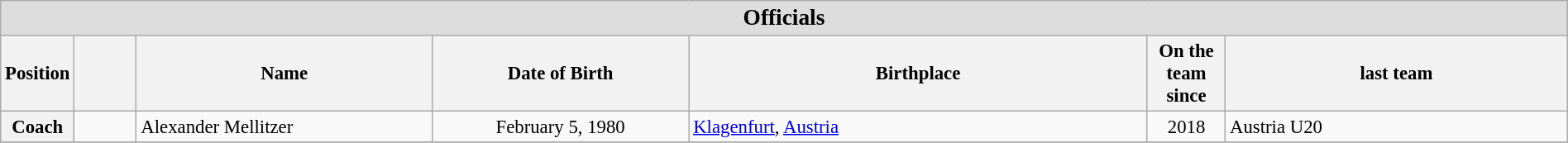<table class="wikitable" style="width: 100%; font-size: 95%;">
<tr>
<th colspan="7" style="background:#DDDDDD"><big>Officials</big></th>
</tr>
<tr style="background:#E8E8E8">
<th width="4%">Position</th>
<th width="4%"></th>
<th width="19%">Name</th>
<th width="16.5%">Date of Birth</th>
<th width="29.5%">Birthplace</th>
<th width="5%">On the team since</th>
<th width="22%">last team</th>
</tr>
<tr>
<th>Coach</th>
<td align="center"></td>
<td>Alexander Mellitzer</td>
<td align="center">February 5, 1980</td>
<td><a href='#'>Klagenfurt</a>, <a href='#'>Austria</a></td>
<td align="center">2018</td>
<td>Austria U20</td>
</tr>
<tr>
</tr>
</table>
